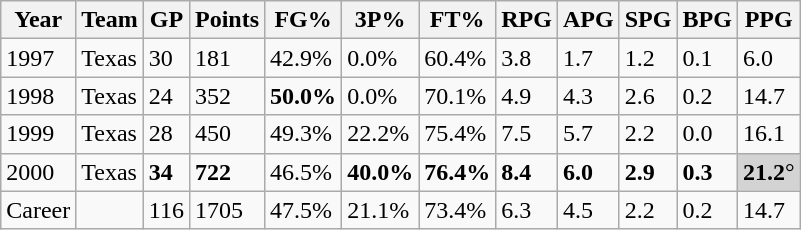<table class="wikitable">
<tr>
<th>Year</th>
<th>Team</th>
<th>GP</th>
<th>Points</th>
<th>FG%</th>
<th>3P%</th>
<th>FT%</th>
<th>RPG</th>
<th>APG</th>
<th>SPG</th>
<th>BPG</th>
<th>PPG</th>
</tr>
<tr>
<td>1997</td>
<td>Texas</td>
<td>30</td>
<td>181</td>
<td>42.9%</td>
<td>0.0%</td>
<td>60.4%</td>
<td>3.8</td>
<td>1.7</td>
<td>1.2</td>
<td>0.1</td>
<td>6.0</td>
</tr>
<tr>
<td>1998</td>
<td>Texas</td>
<td>24</td>
<td>352</td>
<td><strong>50.0%</strong></td>
<td>0.0%</td>
<td>70.1%</td>
<td>4.9</td>
<td>4.3</td>
<td>2.6</td>
<td>0.2</td>
<td>14.7</td>
</tr>
<tr>
<td>1999</td>
<td>Texas</td>
<td>28</td>
<td>450</td>
<td>49.3%</td>
<td>22.2%</td>
<td>75.4%</td>
<td>7.5</td>
<td>5.7</td>
<td>2.2</td>
<td>0.0</td>
<td>16.1</td>
</tr>
<tr>
<td>2000</td>
<td>Texas</td>
<td><strong>34</strong></td>
<td><strong>722</strong></td>
<td>46.5%</td>
<td><strong>40.0%</strong></td>
<td><strong>76.4%</strong></td>
<td><strong>8.4</strong></td>
<td><strong>6.0</strong></td>
<td><strong>2.9</strong></td>
<td><strong>0.3</strong></td>
<td style="background:#D3D3D3"><strong>21.2</strong>°</td>
</tr>
<tr>
<td>Career</td>
<td></td>
<td>116</td>
<td>1705</td>
<td>47.5%</td>
<td>21.1%</td>
<td>73.4%</td>
<td>6.3</td>
<td>4.5</td>
<td>2.2</td>
<td>0.2</td>
<td>14.7</td>
</tr>
</table>
